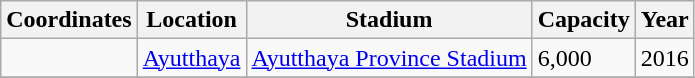<table class="wikitable sortable">
<tr>
<th>Coordinates</th>
<th>Location</th>
<th>Stadium</th>
<th>Capacity</th>
<th>Year</th>
</tr>
<tr>
<td></td>
<td><a href='#'>Ayutthaya</a></td>
<td><a href='#'>Ayutthaya Province Stadium</a></td>
<td>6,000</td>
<td>2016</td>
</tr>
<tr>
</tr>
</table>
